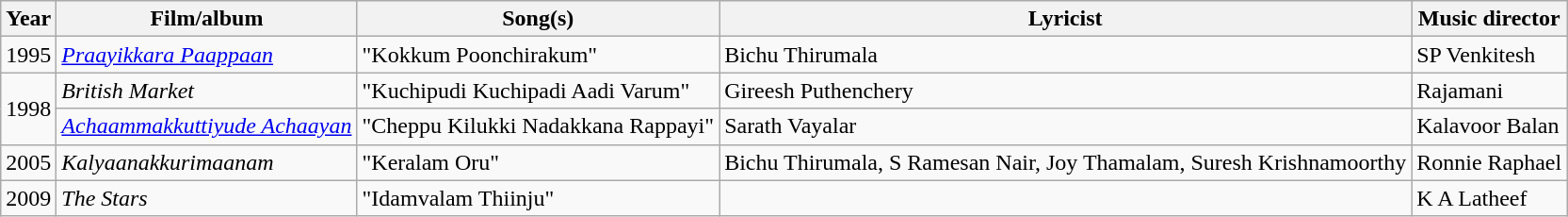<table class="wikitable">
<tr>
<th>Year</th>
<th>Film/album</th>
<th>Song(s)</th>
<th>Lyricist</th>
<th>Music director</th>
</tr>
<tr>
<td>1995</td>
<td><em><a href='#'>Praayikkara Paappaan</a></em></td>
<td>"Kokkum Poonchirakum"</td>
<td>Bichu Thirumala</td>
<td>SP Venkitesh</td>
</tr>
<tr>
<td rowspan="2">1998</td>
<td><em>British Market</em></td>
<td>"Kuchipudi Kuchipadi Aadi Varum"</td>
<td>Gireesh Puthenchery</td>
<td>Rajamani</td>
</tr>
<tr>
<td><em><a href='#'>Achaammakkuttiyude Achaayan</a></em></td>
<td>"Cheppu Kilukki Nadakkana Rappayi"</td>
<td>Sarath Vayalar</td>
<td>Kalavoor Balan</td>
</tr>
<tr>
<td>2005</td>
<td><em>Kalyaanakkurimaanam</em></td>
<td>"Keralam Oru"</td>
<td>Bichu Thirumala, S Ramesan Nair, Joy Thamalam, Suresh Krishnamoorthy</td>
<td>Ronnie Raphael</td>
</tr>
<tr>
<td>2009</td>
<td><em>The Stars</em></td>
<td>"Idamvalam Thiinju"</td>
<td></td>
<td>K A Latheef</td>
</tr>
</table>
